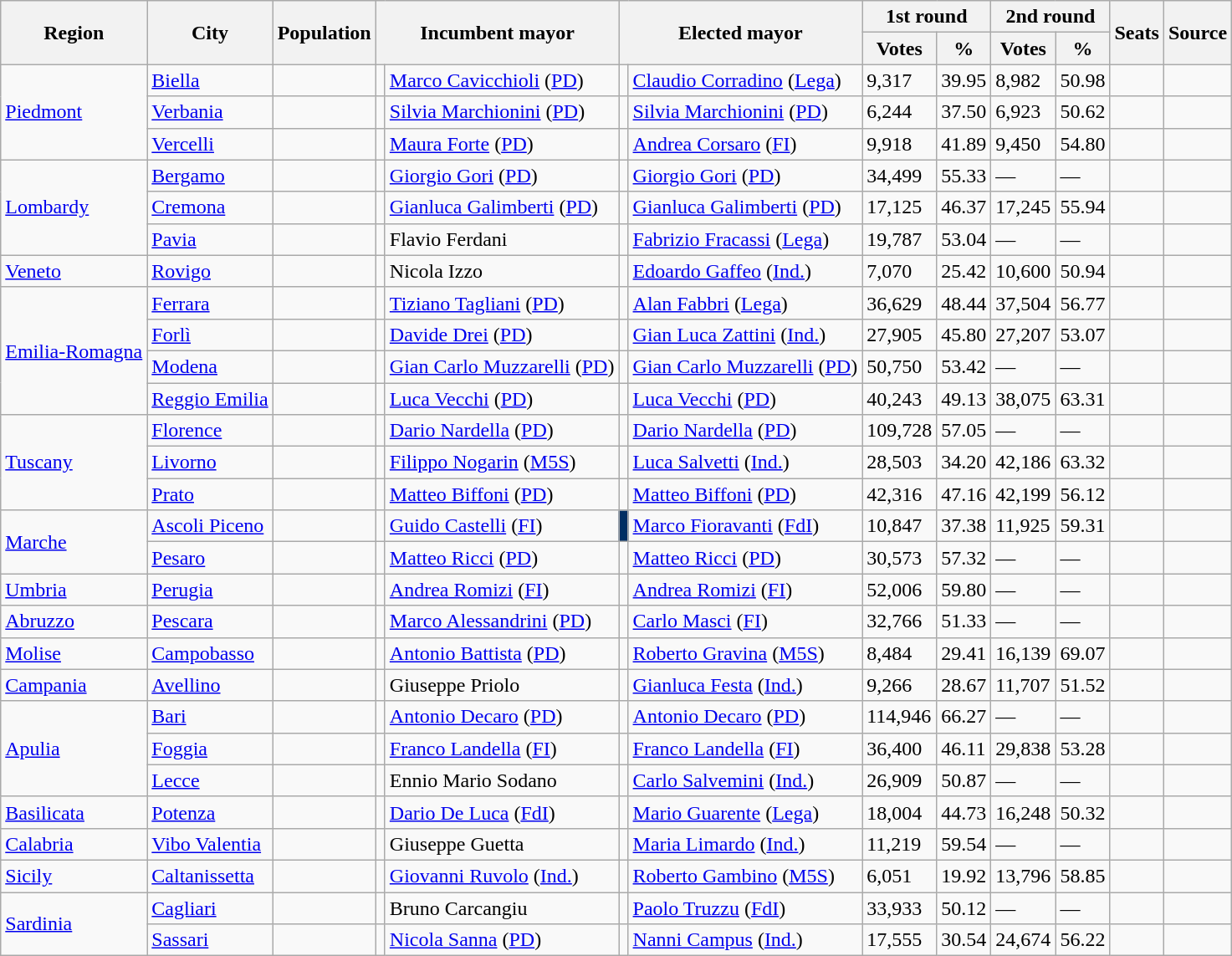<table class=wikitable>
<tr>
<th rowspan=2>Region</th>
<th rowspan=2>City</th>
<th rowspan=2>Population</th>
<th colspan=2 rowspan=2>Incumbent mayor</th>
<th colspan=2 rowspan=2>Elected mayor</th>
<th colspan=2>1st round</th>
<th colspan=2>2nd round</th>
<th rowspan=2>Seats</th>
<th rowspan=2>Source</th>
</tr>
<tr>
<th>Votes</th>
<th>%</th>
<th>Votes</th>
<th>%</th>
</tr>
<tr>
<td rowspan=3> <a href='#'>Piedmont</a></td>
<td><a href='#'>Biella</a></td>
<td></td>
<td bgcolor=></td>
<td align=left><a href='#'>Marco Cavicchioli</a> (<a href='#'>PD</a>)</td>
<td bgcolor=></td>
<td align=left><a href='#'>Claudio Corradino</a> (<a href='#'>Lega</a>)</td>
<td>9,317</td>
<td>39.95</td>
<td>8,982</td>
<td>50.98</td>
<td></td>
<td></td>
</tr>
<tr>
<td><a href='#'>Verbania</a></td>
<td></td>
<td bgcolor=></td>
<td align=left><a href='#'>Silvia Marchionini</a> (<a href='#'>PD</a>)</td>
<td bgcolor=></td>
<td align=left><a href='#'>Silvia Marchionini</a> (<a href='#'>PD</a>)</td>
<td>6,244</td>
<td>37.50</td>
<td>6,923</td>
<td>50.62</td>
<td></td>
<td></td>
</tr>
<tr>
<td><a href='#'>Vercelli</a></td>
<td></td>
<td bgcolor=></td>
<td align=left><a href='#'>Maura Forte</a> (<a href='#'>PD</a>)</td>
<td bgcolor=></td>
<td align=left><a href='#'>Andrea Corsaro</a> (<a href='#'>FI</a>)</td>
<td>9,918</td>
<td>41.89</td>
<td>9,450</td>
<td>54.80</td>
<td></td>
<td></td>
</tr>
<tr>
<td rowspan=3> <a href='#'>Lombardy</a></td>
<td><a href='#'>Bergamo</a></td>
<td></td>
<td bgcolor=></td>
<td align=left><a href='#'>Giorgio Gori</a> (<a href='#'>PD</a>)</td>
<td bgcolor=></td>
<td align=left><a href='#'>Giorgio Gori</a> (<a href='#'>PD</a>)</td>
<td>34,499</td>
<td>55.33</td>
<td>—</td>
<td>—</td>
<td></td>
<td></td>
</tr>
<tr>
<td><a href='#'>Cremona</a></td>
<td></td>
<td bgcolor=></td>
<td align=left><a href='#'>Gianluca Galimberti</a> (<a href='#'>PD</a>)</td>
<td bgcolor=></td>
<td align=left><a href='#'>Gianluca Galimberti</a> (<a href='#'>PD</a>)</td>
<td>17,125</td>
<td>46.37</td>
<td>17,245</td>
<td>55.94</td>
<td></td>
<td></td>
</tr>
<tr>
<td><a href='#'>Pavia</a></td>
<td></td>
<td bgcolor=></td>
<td align=left>Flavio Ferdani</td>
<td bgcolor=></td>
<td align=left><a href='#'>Fabrizio Fracassi</a> (<a href='#'>Lega</a>)</td>
<td>19,787</td>
<td>53.04</td>
<td>—</td>
<td>—</td>
<td></td>
<td></td>
</tr>
<tr>
<td> <a href='#'>Veneto</a></td>
<td><a href='#'>Rovigo</a></td>
<td></td>
<td bgcolor=></td>
<td align=left>Nicola Izzo</td>
<td bgcolor=></td>
<td align=left><a href='#'>Edoardo Gaffeo</a> (<a href='#'>Ind.</a>)</td>
<td>7,070</td>
<td>25.42</td>
<td>10,600</td>
<td>50.94</td>
<td></td>
<td></td>
</tr>
<tr>
<td rowspan=4> <a href='#'>Emilia-Romagna</a></td>
<td><a href='#'>Ferrara</a></td>
<td></td>
<td bgcolor=></td>
<td align=left><a href='#'>Tiziano Tagliani</a> (<a href='#'>PD</a>)</td>
<td bgcolor=></td>
<td align=left><a href='#'>Alan Fabbri</a> (<a href='#'>Lega</a>)</td>
<td>36,629</td>
<td>48.44</td>
<td>37,504</td>
<td>56.77</td>
<td></td>
<td></td>
</tr>
<tr>
<td><a href='#'>Forlì</a></td>
<td></td>
<td bgcolor=></td>
<td align=left><a href='#'>Davide Drei</a> (<a href='#'>PD</a>)</td>
<td bgcolor=></td>
<td align=left><a href='#'>Gian Luca Zattini</a> (<a href='#'>Ind.</a>)</td>
<td>27,905</td>
<td>45.80</td>
<td>27,207</td>
<td>53.07</td>
<td></td>
<td></td>
</tr>
<tr>
<td><a href='#'>Modena</a></td>
<td></td>
<td bgcolor=></td>
<td align=left><a href='#'>Gian Carlo Muzzarelli</a> (<a href='#'>PD</a>)</td>
<td bgcolor=></td>
<td align=left><a href='#'>Gian Carlo Muzzarelli</a> (<a href='#'>PD</a>)</td>
<td>50,750</td>
<td>53.42</td>
<td>—</td>
<td>—</td>
<td></td>
<td></td>
</tr>
<tr>
<td><a href='#'>Reggio Emilia</a></td>
<td></td>
<td bgcolor=></td>
<td align=left><a href='#'>Luca Vecchi</a> (<a href='#'>PD</a>)</td>
<td bgcolor=></td>
<td align=left><a href='#'>Luca Vecchi</a> (<a href='#'>PD</a>)</td>
<td>40,243</td>
<td>49.13</td>
<td>38,075</td>
<td>63.31</td>
<td></td>
<td></td>
</tr>
<tr>
<td rowspan=3> <a href='#'>Tuscany</a></td>
<td><a href='#'>Florence</a></td>
<td></td>
<td bgcolor=></td>
<td align=left><a href='#'>Dario Nardella</a> (<a href='#'>PD</a>)</td>
<td bgcolor=></td>
<td align=left><a href='#'>Dario Nardella</a> (<a href='#'>PD</a>)</td>
<td>109,728</td>
<td>57.05</td>
<td>—</td>
<td>—</td>
<td></td>
<td></td>
</tr>
<tr>
<td><a href='#'>Livorno</a></td>
<td></td>
<td bgcolor=></td>
<td align=left><a href='#'>Filippo Nogarin</a> (<a href='#'>M5S</a>)</td>
<td bgcolor=></td>
<td align=left><a href='#'>Luca Salvetti</a> (<a href='#'>Ind.</a>)</td>
<td>28,503</td>
<td>34.20</td>
<td>42,186</td>
<td>63.32</td>
<td></td>
<td></td>
</tr>
<tr>
<td><a href='#'>Prato</a></td>
<td></td>
<td bgcolor=></td>
<td align=left><a href='#'>Matteo Biffoni</a> (<a href='#'>PD</a>)</td>
<td bgcolor=></td>
<td align=left><a href='#'>Matteo Biffoni</a> (<a href='#'>PD</a>)</td>
<td>42,316</td>
<td>47.16</td>
<td>42,199</td>
<td>56.12</td>
<td></td>
<td></td>
</tr>
<tr>
<td rowspan=2> <a href='#'>Marche</a></td>
<td><a href='#'>Ascoli Piceno</a></td>
<td></td>
<td bgcolor=></td>
<td align=left><a href='#'>Guido Castelli</a> (<a href='#'>FI</a>)</td>
<td bgcolor=#002E63></td>
<td align=left><a href='#'>Marco Fioravanti</a> (<a href='#'>FdI</a>)</td>
<td>10,847</td>
<td>37.38</td>
<td>11,925</td>
<td>59.31</td>
<td></td>
<td></td>
</tr>
<tr>
<td><a href='#'>Pesaro</a></td>
<td></td>
<td bgcolor=></td>
<td align=left><a href='#'>Matteo Ricci</a> (<a href='#'>PD</a>)</td>
<td bgcolor=></td>
<td align=left><a href='#'>Matteo Ricci</a> (<a href='#'>PD</a>)</td>
<td>30,573</td>
<td>57.32</td>
<td>—</td>
<td>—</td>
<td></td>
<td></td>
</tr>
<tr>
<td> <a href='#'>Umbria</a></td>
<td><a href='#'>Perugia</a></td>
<td></td>
<td bgcolor=></td>
<td align=left><a href='#'>Andrea Romizi</a> (<a href='#'>FI</a>)</td>
<td bgcolor=></td>
<td align=left><a href='#'>Andrea Romizi</a> (<a href='#'>FI</a>)</td>
<td>52,006</td>
<td>59.80</td>
<td>—</td>
<td>—</td>
<td></td>
<td></td>
</tr>
<tr>
<td> <a href='#'>Abruzzo</a></td>
<td><a href='#'>Pescara</a></td>
<td></td>
<td bgcolor=></td>
<td align=left><a href='#'>Marco Alessandrini</a> (<a href='#'>PD</a>)</td>
<td bgcolor=></td>
<td align=left><a href='#'>Carlo Masci</a> (<a href='#'>FI</a>)</td>
<td>32,766</td>
<td>51.33</td>
<td>—</td>
<td>—</td>
<td></td>
<td></td>
</tr>
<tr>
<td> <a href='#'>Molise</a></td>
<td><a href='#'>Campobasso</a></td>
<td></td>
<td bgcolor=></td>
<td align=left><a href='#'>Antonio Battista</a> (<a href='#'>PD</a>)</td>
<td bgcolor=></td>
<td align=left><a href='#'>Roberto Gravina</a> (<a href='#'>M5S</a>)</td>
<td>8,484</td>
<td>29.41</td>
<td>16,139</td>
<td>69.07</td>
<td></td>
<td></td>
</tr>
<tr>
<td> <a href='#'>Campania</a></td>
<td><a href='#'>Avellino</a></td>
<td></td>
<td bgcolor=></td>
<td align=left>Giuseppe Priolo</td>
<td bgcolor=></td>
<td align=left><a href='#'>Gianluca Festa</a> (<a href='#'>Ind.</a>)</td>
<td>9,266</td>
<td>28.67</td>
<td>11,707</td>
<td>51.52</td>
<td></td>
<td></td>
</tr>
<tr>
<td rowspan=3> <a href='#'>Apulia</a></td>
<td><a href='#'>Bari</a></td>
<td></td>
<td bgcolor=></td>
<td align=left><a href='#'>Antonio Decaro</a> (<a href='#'>PD</a>)</td>
<td bgcolor=></td>
<td align=left><a href='#'>Antonio Decaro</a> (<a href='#'>PD</a>)</td>
<td>114,946</td>
<td>66.27</td>
<td>—</td>
<td>—</td>
<td></td>
<td></td>
</tr>
<tr>
<td><a href='#'>Foggia</a></td>
<td></td>
<td bgcolor=></td>
<td align=left><a href='#'>Franco Landella</a> (<a href='#'>FI</a>)</td>
<td bgcolor=></td>
<td align=left><a href='#'>Franco Landella</a> (<a href='#'>FI</a>)</td>
<td>36,400</td>
<td>46.11</td>
<td>29,838</td>
<td>53.28</td>
<td></td>
<td></td>
</tr>
<tr>
<td><a href='#'>Lecce</a></td>
<td></td>
<td bgcolor=></td>
<td align=left>Ennio Mario Sodano</td>
<td bgcolor=></td>
<td align=left><a href='#'>Carlo Salvemini</a> (<a href='#'>Ind.</a>)</td>
<td>26,909</td>
<td>50.87</td>
<td>—</td>
<td>—</td>
<td></td>
<td></td>
</tr>
<tr>
<td> <a href='#'>Basilicata</a></td>
<td><a href='#'>Potenza</a></td>
<td></td>
<td bgcolor=></td>
<td align=left><a href='#'>Dario De Luca</a> (<a href='#'>FdI</a>)</td>
<td bgcolor=></td>
<td align=left><a href='#'>Mario Guarente</a> (<a href='#'>Lega</a>)</td>
<td>18,004</td>
<td>44.73</td>
<td>16,248</td>
<td>50.32</td>
<td></td>
<td></td>
</tr>
<tr>
<td> <a href='#'>Calabria</a></td>
<td><a href='#'>Vibo Valentia</a></td>
<td></td>
<td bgcolor=></td>
<td align=left>Giuseppe Guetta</td>
<td bgcolor=></td>
<td align=left><a href='#'>Maria Limardo</a> (<a href='#'>Ind.</a>)</td>
<td>11,219</td>
<td>59.54</td>
<td>—</td>
<td>—</td>
<td></td>
<td></td>
</tr>
<tr>
<td> <a href='#'>Sicily</a></td>
<td><a href='#'>Caltanissetta</a></td>
<td></td>
<td bgcolor=></td>
<td align=left><a href='#'>Giovanni Ruvolo</a> (<a href='#'>Ind.</a>)</td>
<td bgcolor=></td>
<td align=left><a href='#'>Roberto Gambino</a> (<a href='#'>M5S</a>)</td>
<td>6,051</td>
<td>19.92</td>
<td>13,796</td>
<td>58.85</td>
<td></td>
<td></td>
</tr>
<tr>
<td rowspan=2> <a href='#'>Sardinia</a></td>
<td><a href='#'>Cagliari</a></td>
<td></td>
<td bgcolor=></td>
<td align=left>Bruno Carcangiu</td>
<td bgcolor=></td>
<td align=left><a href='#'>Paolo Truzzu</a> (<a href='#'>FdI</a>)</td>
<td>33,933</td>
<td>50.12</td>
<td>—</td>
<td>—</td>
<td></td>
<td></td>
</tr>
<tr>
<td><a href='#'>Sassari</a></td>
<td></td>
<td bgcolor=></td>
<td align=left><a href='#'>Nicola Sanna</a> (<a href='#'>PD</a>)</td>
<td bgcolor=></td>
<td align=left><a href='#'>Nanni Campus</a> (<a href='#'>Ind.</a>)</td>
<td>17,555</td>
<td>30.54</td>
<td>24,674</td>
<td>56.22</td>
<td></td>
<td></td>
</tr>
</table>
